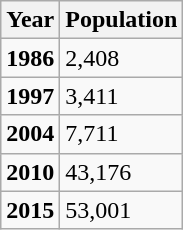<table class="wikitable">
<tr>
<th>Year</th>
<th>Population</th>
</tr>
<tr>
<td><strong>1986</strong></td>
<td>2,408</td>
</tr>
<tr>
<td><strong>1997</strong></td>
<td>3,411</td>
</tr>
<tr>
<td><strong>2004</strong></td>
<td>7,711</td>
</tr>
<tr>
<td><strong>2010</strong></td>
<td>43,176</td>
</tr>
<tr>
<td><strong>2015</strong></td>
<td>53,001</td>
</tr>
</table>
